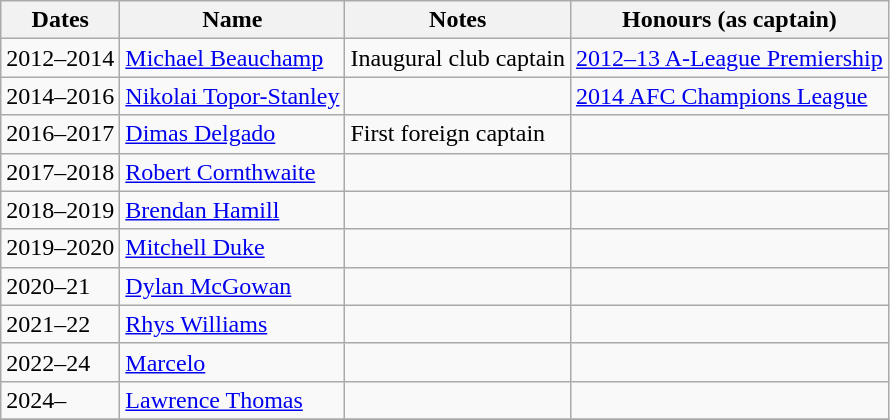<table class="wikitable">
<tr>
<th>Dates</th>
<th>Name</th>
<th>Notes</th>
<th>Honours (as captain)</th>
</tr>
<tr>
<td>2012–2014</td>
<td> <a href='#'>Michael Beauchamp</a></td>
<td>Inaugural club captain</td>
<td><a href='#'>2012–13 A-League Premiership</a></td>
</tr>
<tr>
<td>2014–2016</td>
<td> <a href='#'>Nikolai Topor-Stanley</a></td>
<td></td>
<td><a href='#'>2014 AFC Champions League</a></td>
</tr>
<tr>
<td>2016–2017</td>
<td> <a href='#'>Dimas Delgado</a></td>
<td>First foreign captain</td>
<td></td>
</tr>
<tr>
<td>2017–2018</td>
<td> <a href='#'>Robert Cornthwaite</a></td>
<td></td>
<td></td>
</tr>
<tr>
<td>2018–2019</td>
<td> <a href='#'>Brendan Hamill</a></td>
<td></td>
<td></td>
</tr>
<tr>
<td>2019–2020</td>
<td> <a href='#'>Mitchell Duke</a></td>
<td></td>
<td></td>
</tr>
<tr>
<td>2020–21</td>
<td> <a href='#'>Dylan McGowan</a></td>
<td></td>
<td></td>
</tr>
<tr>
<td>2021–22</td>
<td> <a href='#'>Rhys Williams</a></td>
<td></td>
<td></td>
</tr>
<tr>
<td>2022–24</td>
<td> <a href='#'>Marcelo</a></td>
<td></td>
<td></td>
</tr>
<tr>
<td>2024–</td>
<td> <a href='#'>Lawrence Thomas</a></td>
<td></td>
<td></td>
</tr>
<tr>
</tr>
</table>
